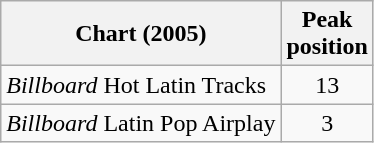<table class="wikitable">
<tr>
<th>Chart (2005)</th>
<th>Peak<br>position</th>
</tr>
<tr>
<td><em>Billboard</em> Hot Latin Tracks</td>
<td align="center">13</td>
</tr>
<tr>
<td><em>Billboard</em> Latin Pop Airplay</td>
<td align="center">3</td>
</tr>
</table>
